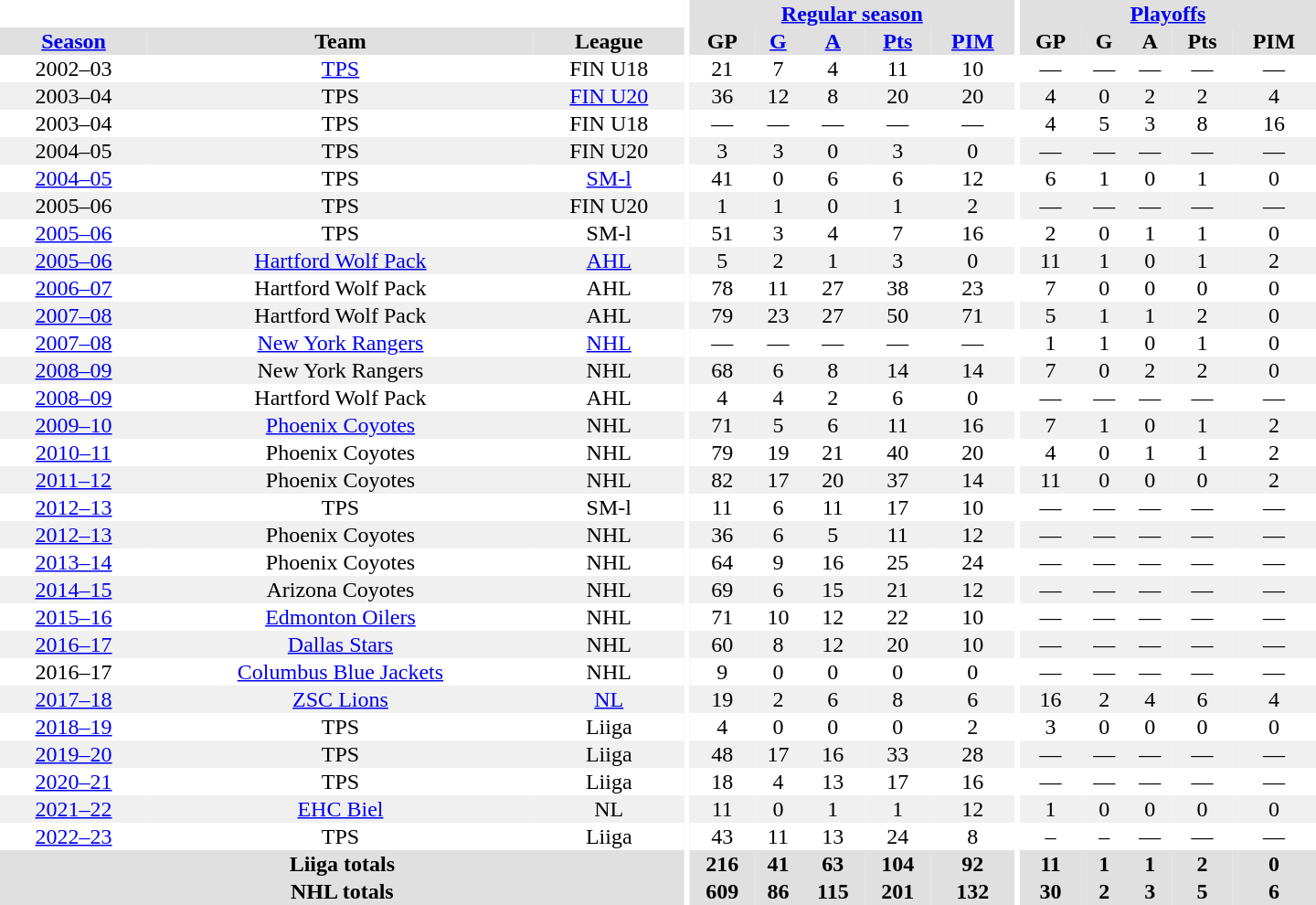<table border="0" cellpadding="1" cellspacing="0" style="text-align:center; width:60em">
<tr bgcolor="#e0e0e0">
<th colspan="3" bgcolor="#ffffff"></th>
<th rowspan="99" bgcolor="#ffffff"></th>
<th colspan="5"><a href='#'>Regular season</a></th>
<th rowspan="99" bgcolor="#ffffff"></th>
<th colspan="5"><a href='#'>Playoffs</a></th>
</tr>
<tr bgcolor="#e0e0e0">
<th><a href='#'>Season</a></th>
<th>Team</th>
<th>League</th>
<th>GP</th>
<th><a href='#'>G</a></th>
<th><a href='#'>A</a></th>
<th><a href='#'>Pts</a></th>
<th><a href='#'>PIM</a></th>
<th>GP</th>
<th>G</th>
<th>A</th>
<th>Pts</th>
<th>PIM</th>
</tr>
<tr>
<td>2002–03</td>
<td><a href='#'>TPS</a></td>
<td>FIN U18</td>
<td>21</td>
<td>7</td>
<td>4</td>
<td>11</td>
<td>10</td>
<td>—</td>
<td>—</td>
<td>—</td>
<td>—</td>
<td>—</td>
</tr>
<tr bgcolor="#f0f0f0">
<td>2003–04</td>
<td>TPS</td>
<td><a href='#'>FIN U20</a></td>
<td>36</td>
<td>12</td>
<td>8</td>
<td>20</td>
<td>20</td>
<td>4</td>
<td>0</td>
<td>2</td>
<td>2</td>
<td>4</td>
</tr>
<tr>
<td>2003–04</td>
<td>TPS</td>
<td>FIN U18</td>
<td>—</td>
<td>—</td>
<td>—</td>
<td>—</td>
<td>—</td>
<td>4</td>
<td>5</td>
<td>3</td>
<td>8</td>
<td>16</td>
</tr>
<tr bgcolor="#f0f0f0">
<td>2004–05</td>
<td>TPS</td>
<td>FIN U20</td>
<td>3</td>
<td>3</td>
<td>0</td>
<td>3</td>
<td>0</td>
<td>—</td>
<td>—</td>
<td>—</td>
<td>—</td>
<td>—</td>
</tr>
<tr>
<td><a href='#'>2004–05</a></td>
<td>TPS</td>
<td><a href='#'>SM-l</a></td>
<td>41</td>
<td>0</td>
<td>6</td>
<td>6</td>
<td>12</td>
<td>6</td>
<td>1</td>
<td>0</td>
<td>1</td>
<td>0</td>
</tr>
<tr bgcolor="#f0f0f0">
<td>2005–06</td>
<td>TPS</td>
<td>FIN U20</td>
<td>1</td>
<td>1</td>
<td>0</td>
<td>1</td>
<td>2</td>
<td>—</td>
<td>—</td>
<td>—</td>
<td>—</td>
<td>—</td>
</tr>
<tr>
<td><a href='#'>2005–06</a></td>
<td>TPS</td>
<td>SM-l</td>
<td>51</td>
<td>3</td>
<td>4</td>
<td>7</td>
<td>16</td>
<td>2</td>
<td>0</td>
<td>1</td>
<td>1</td>
<td>0</td>
</tr>
<tr bgcolor="#f0f0f0">
<td><a href='#'>2005–06</a></td>
<td><a href='#'>Hartford Wolf Pack</a></td>
<td><a href='#'>AHL</a></td>
<td>5</td>
<td>2</td>
<td>1</td>
<td>3</td>
<td>0</td>
<td>11</td>
<td>1</td>
<td>0</td>
<td>1</td>
<td>2</td>
</tr>
<tr>
<td><a href='#'>2006–07</a></td>
<td>Hartford Wolf Pack</td>
<td>AHL</td>
<td>78</td>
<td>11</td>
<td>27</td>
<td>38</td>
<td>23</td>
<td>7</td>
<td>0</td>
<td>0</td>
<td>0</td>
<td>0</td>
</tr>
<tr bgcolor="#f0f0f0">
<td><a href='#'>2007–08</a></td>
<td>Hartford Wolf Pack</td>
<td>AHL</td>
<td>79</td>
<td>23</td>
<td>27</td>
<td>50</td>
<td>71</td>
<td>5</td>
<td>1</td>
<td>1</td>
<td>2</td>
<td>0</td>
</tr>
<tr>
<td><a href='#'>2007–08</a></td>
<td><a href='#'>New York Rangers</a></td>
<td><a href='#'>NHL</a></td>
<td>—</td>
<td>—</td>
<td>—</td>
<td>—</td>
<td>—</td>
<td>1</td>
<td>1</td>
<td>0</td>
<td>1</td>
<td>0</td>
</tr>
<tr bgcolor="#f0f0f0">
<td><a href='#'>2008–09</a></td>
<td>New York Rangers</td>
<td>NHL</td>
<td>68</td>
<td>6</td>
<td>8</td>
<td>14</td>
<td>14</td>
<td>7</td>
<td>0</td>
<td>2</td>
<td>2</td>
<td>0</td>
</tr>
<tr>
<td><a href='#'>2008–09</a></td>
<td>Hartford Wolf Pack</td>
<td>AHL</td>
<td>4</td>
<td>4</td>
<td>2</td>
<td>6</td>
<td>0</td>
<td>—</td>
<td>—</td>
<td>—</td>
<td>—</td>
<td>—</td>
</tr>
<tr bgcolor="#f0f0f0">
<td><a href='#'>2009–10</a></td>
<td><a href='#'>Phoenix Coyotes</a></td>
<td>NHL</td>
<td>71</td>
<td>5</td>
<td>6</td>
<td>11</td>
<td>16</td>
<td>7</td>
<td>1</td>
<td>0</td>
<td>1</td>
<td>2</td>
</tr>
<tr>
<td><a href='#'>2010–11</a></td>
<td>Phoenix Coyotes</td>
<td>NHL</td>
<td>79</td>
<td>19</td>
<td>21</td>
<td>40</td>
<td>20</td>
<td>4</td>
<td>0</td>
<td>1</td>
<td>1</td>
<td>2</td>
</tr>
<tr bgcolor="#f0f0f0">
<td><a href='#'>2011–12</a></td>
<td>Phoenix Coyotes</td>
<td>NHL</td>
<td>82</td>
<td>17</td>
<td>20</td>
<td>37</td>
<td>14</td>
<td>11</td>
<td>0</td>
<td>0</td>
<td>0</td>
<td>2</td>
</tr>
<tr>
<td><a href='#'>2012–13</a></td>
<td>TPS</td>
<td>SM-l</td>
<td>11</td>
<td>6</td>
<td>11</td>
<td>17</td>
<td>10</td>
<td>—</td>
<td>—</td>
<td>—</td>
<td>—</td>
<td>—</td>
</tr>
<tr bgcolor="#f0f0f0">
<td><a href='#'>2012–13</a></td>
<td>Phoenix Coyotes</td>
<td>NHL</td>
<td>36</td>
<td>6</td>
<td>5</td>
<td>11</td>
<td>12</td>
<td>—</td>
<td>—</td>
<td>—</td>
<td>—</td>
<td>—</td>
</tr>
<tr>
<td><a href='#'>2013–14</a></td>
<td>Phoenix Coyotes</td>
<td>NHL</td>
<td>64</td>
<td>9</td>
<td>16</td>
<td>25</td>
<td>24</td>
<td>—</td>
<td>—</td>
<td>—</td>
<td>—</td>
<td>—</td>
</tr>
<tr bgcolor="#f0f0f0">
<td><a href='#'>2014–15</a></td>
<td>Arizona Coyotes</td>
<td>NHL</td>
<td>69</td>
<td>6</td>
<td>15</td>
<td>21</td>
<td>12</td>
<td>—</td>
<td>—</td>
<td>—</td>
<td>—</td>
<td>—</td>
</tr>
<tr>
<td><a href='#'>2015–16</a></td>
<td><a href='#'>Edmonton Oilers</a></td>
<td>NHL</td>
<td>71</td>
<td>10</td>
<td>12</td>
<td>22</td>
<td>10</td>
<td>—</td>
<td>—</td>
<td>—</td>
<td>—</td>
<td>—</td>
</tr>
<tr bgcolor="#f0f0f0">
<td><a href='#'>2016–17</a></td>
<td><a href='#'>Dallas Stars</a></td>
<td>NHL</td>
<td>60</td>
<td>8</td>
<td>12</td>
<td>20</td>
<td>10</td>
<td>—</td>
<td>—</td>
<td>—</td>
<td>—</td>
<td>—</td>
</tr>
<tr>
<td>2016–17</td>
<td><a href='#'>Columbus Blue Jackets</a></td>
<td>NHL</td>
<td>9</td>
<td>0</td>
<td>0</td>
<td>0</td>
<td>0</td>
<td>—</td>
<td>—</td>
<td>—</td>
<td>—</td>
<td>—</td>
</tr>
<tr bgcolor="#f0f0f0">
<td><a href='#'>2017–18</a></td>
<td><a href='#'>ZSC Lions</a></td>
<td><a href='#'>NL</a></td>
<td>19</td>
<td>2</td>
<td>6</td>
<td>8</td>
<td>6</td>
<td>16</td>
<td>2</td>
<td>4</td>
<td>6</td>
<td>4</td>
</tr>
<tr>
<td><a href='#'>2018–19</a></td>
<td>TPS</td>
<td>Liiga</td>
<td>4</td>
<td>0</td>
<td>0</td>
<td>0</td>
<td>2</td>
<td>3</td>
<td>0</td>
<td>0</td>
<td>0</td>
<td>0</td>
</tr>
<tr bgcolor="#f0f0f0">
<td><a href='#'>2019–20</a></td>
<td>TPS</td>
<td>Liiga</td>
<td>48</td>
<td>17</td>
<td>16</td>
<td>33</td>
<td>28</td>
<td>—</td>
<td>—</td>
<td>—</td>
<td>—</td>
<td>—</td>
</tr>
<tr>
<td><a href='#'>2020–21</a></td>
<td>TPS</td>
<td>Liiga</td>
<td>18</td>
<td>4</td>
<td>13</td>
<td>17</td>
<td>16</td>
<td>—</td>
<td>—</td>
<td>—</td>
<td>—</td>
<td>—</td>
</tr>
<tr bgcolor="#f0f0f0">
<td><a href='#'>2021–22</a></td>
<td><a href='#'>EHC Biel</a></td>
<td>NL</td>
<td>11</td>
<td>0</td>
<td>1</td>
<td>1</td>
<td>12</td>
<td>1</td>
<td>0</td>
<td>0</td>
<td>0</td>
<td>0</td>
</tr>
<tr>
<td><a href='#'>2022–23</a></td>
<td>TPS</td>
<td>Liiga</td>
<td>43</td>
<td>11</td>
<td>13</td>
<td>24</td>
<td>8</td>
<td>–</td>
<td>–</td>
<td>—</td>
<td>—</td>
<td>—</td>
</tr>
<tr bgcolor="#e0e0e0">
<th colspan="3">Liiga totals</th>
<th>216</th>
<th>41</th>
<th>63</th>
<th>104</th>
<th>92</th>
<th>11</th>
<th>1</th>
<th>1</th>
<th>2</th>
<th>0</th>
</tr>
<tr bgcolor="#e0e0e0">
<th colspan="3">NHL totals</th>
<th>609</th>
<th>86</th>
<th>115</th>
<th>201</th>
<th>132</th>
<th>30</th>
<th>2</th>
<th>3</th>
<th>5</th>
<th>6</th>
</tr>
</table>
